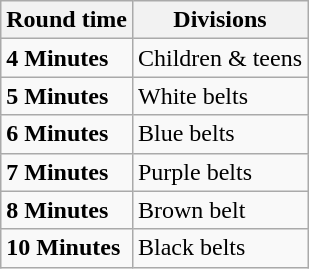<table class="wikitable">
<tr>
<th>Round time</th>
<th>Divisions</th>
</tr>
<tr>
<td><strong>4 Minutes</strong></td>
<td>Children & teens</td>
</tr>
<tr>
<td><strong>5 Minutes</strong></td>
<td>White belts</td>
</tr>
<tr>
<td><strong>6 Minutes</strong></td>
<td>Blue belts</td>
</tr>
<tr>
<td><strong>7 Minutes</strong></td>
<td>Purple belts</td>
</tr>
<tr>
<td><strong>8 Minutes</strong></td>
<td>Brown belt</td>
</tr>
<tr>
<td><strong>10 Minutes</strong></td>
<td>Black belts</td>
</tr>
</table>
